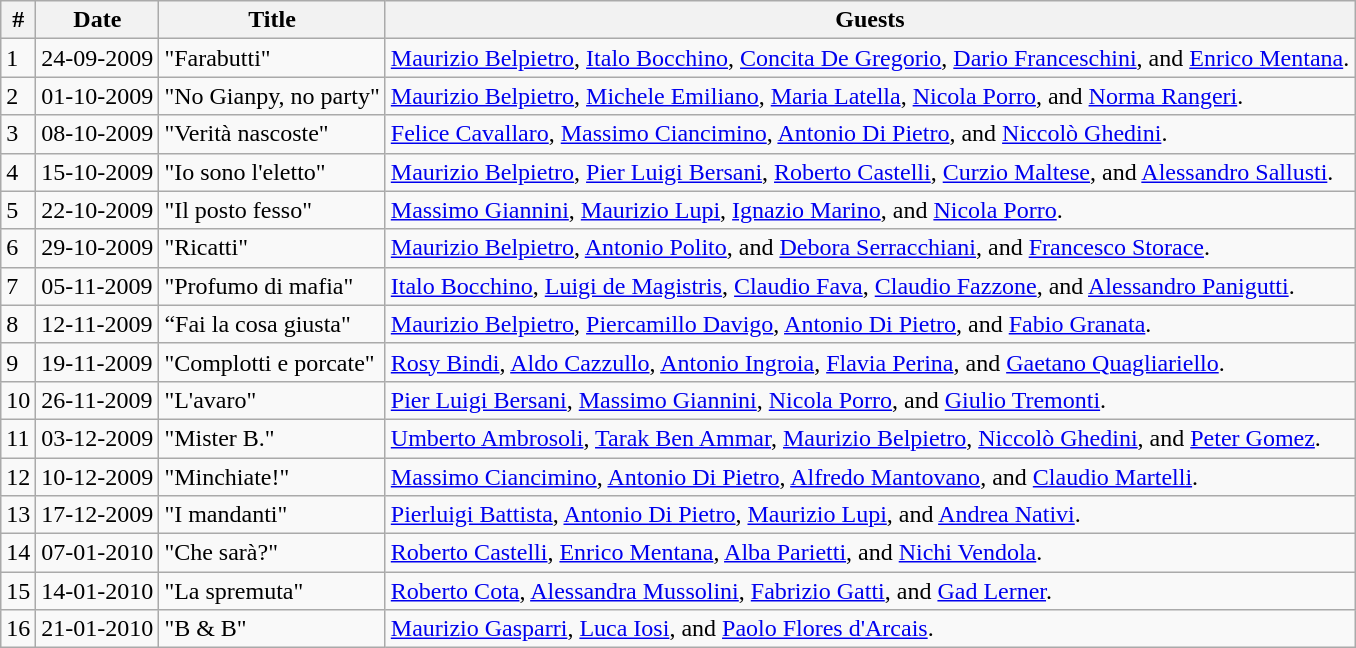<table class=wikitable>
<tr>
<th>#</th>
<th>Date</th>
<th>Title</th>
<th>Guests</th>
</tr>
<tr>
<td>1</td>
<td>24-09-2009</td>
<td>"Farabutti"</td>
<td><a href='#'>Maurizio Belpietro</a>, <a href='#'>Italo Bocchino</a>, <a href='#'>Concita De Gregorio</a>, <a href='#'>Dario Franceschini</a>, and <a href='#'>Enrico Mentana</a>.</td>
</tr>
<tr>
<td>2</td>
<td>01-10-2009</td>
<td>"No Gianpy, no party"</td>
<td><a href='#'>Maurizio Belpietro</a>, <a href='#'>Michele Emiliano</a>, <a href='#'>Maria Latella</a>, <a href='#'>Nicola Porro</a>, and <a href='#'>Norma Rangeri</a>.</td>
</tr>
<tr>
<td>3</td>
<td>08-10-2009</td>
<td>"Verità nascoste"</td>
<td><a href='#'>Felice Cavallaro</a>, <a href='#'>Massimo Ciancimino</a>, <a href='#'>Antonio Di Pietro</a>, and <a href='#'>Niccolò Ghedini</a>.</td>
</tr>
<tr>
<td>4</td>
<td>15-10-2009</td>
<td>"Io sono l'eletto"</td>
<td><a href='#'>Maurizio Belpietro</a>, <a href='#'>Pier Luigi Bersani</a>, <a href='#'>Roberto Castelli</a>, <a href='#'>Curzio Maltese</a>, and <a href='#'>Alessandro Sallusti</a>.</td>
</tr>
<tr>
<td>5</td>
<td>22-10-2009</td>
<td>"Il posto fesso"</td>
<td><a href='#'>Massimo Giannini</a>, <a href='#'>Maurizio Lupi</a>, <a href='#'>Ignazio Marino</a>, and <a href='#'>Nicola Porro</a>.</td>
</tr>
<tr>
<td>6</td>
<td>29-10-2009</td>
<td>"Ricatti"</td>
<td><a href='#'>Maurizio Belpietro</a>, <a href='#'>Antonio Polito</a>, and <a href='#'>Debora Serracchiani</a>, and <a href='#'>Francesco Storace</a>.</td>
</tr>
<tr>
<td>7</td>
<td>05-11-2009</td>
<td>"Profumo di mafia"</td>
<td><a href='#'>Italo Bocchino</a>, <a href='#'>Luigi de Magistris</a>, <a href='#'>Claudio Fava</a>, <a href='#'>Claudio Fazzone</a>, and <a href='#'>Alessandro Panigutti</a>.</td>
</tr>
<tr>
<td>8</td>
<td>12-11-2009</td>
<td>“Fai la cosa giusta"</td>
<td><a href='#'>Maurizio Belpietro</a>, <a href='#'>Piercamillo Davigo</a>, <a href='#'>Antonio Di Pietro</a>, and <a href='#'>Fabio Granata</a>.</td>
</tr>
<tr>
<td>9</td>
<td>19-11-2009</td>
<td>"Complotti e porcate"</td>
<td><a href='#'>Rosy Bindi</a>, <a href='#'>Aldo Cazzullo</a>, <a href='#'>Antonio Ingroia</a>, <a href='#'>Flavia Perina</a>, and <a href='#'>Gaetano Quagliariello</a>.</td>
</tr>
<tr>
<td>10</td>
<td>26-11-2009</td>
<td>"L'avaro"</td>
<td><a href='#'>Pier Luigi Bersani</a>, <a href='#'>Massimo Giannini</a>, <a href='#'>Nicola Porro</a>, and <a href='#'>Giulio Tremonti</a>.</td>
</tr>
<tr>
<td>11</td>
<td>03-12-2009</td>
<td>"Mister B."</td>
<td><a href='#'>Umberto Ambrosoli</a>, <a href='#'>Tarak Ben Ammar</a>, <a href='#'>Maurizio Belpietro</a>, <a href='#'>Niccolò Ghedini</a>, and <a href='#'>Peter Gomez</a>.</td>
</tr>
<tr>
<td>12</td>
<td>10-12-2009</td>
<td>"Minchiate!"</td>
<td><a href='#'>Massimo Ciancimino</a>, <a href='#'>Antonio Di Pietro</a>, <a href='#'>Alfredo Mantovano</a>, and <a href='#'>Claudio Martelli</a>.</td>
</tr>
<tr>
<td>13</td>
<td>17-12-2009</td>
<td>"I mandanti"</td>
<td><a href='#'>Pierluigi Battista</a>, <a href='#'>Antonio Di Pietro</a>, <a href='#'>Maurizio Lupi</a>, and <a href='#'>Andrea Nativi</a>.</td>
</tr>
<tr>
<td>14</td>
<td>07-01-2010</td>
<td>"Che sarà?"</td>
<td><a href='#'>Roberto Castelli</a>, <a href='#'>Enrico Mentana</a>, <a href='#'>Alba Parietti</a>, and <a href='#'>Nichi Vendola</a>.</td>
</tr>
<tr>
<td>15</td>
<td>14-01-2010</td>
<td>"La spremuta"</td>
<td><a href='#'>Roberto Cota</a>, <a href='#'>Alessandra Mussolini</a>, <a href='#'>Fabrizio Gatti</a>, and <a href='#'>Gad Lerner</a>.</td>
</tr>
<tr>
<td>16</td>
<td>21-01-2010</td>
<td>"B & B"</td>
<td><a href='#'>Maurizio Gasparri</a>, <a href='#'>Luca Iosi</a>, and <a href='#'>Paolo Flores d'Arcais</a>.</td>
</tr>
</table>
